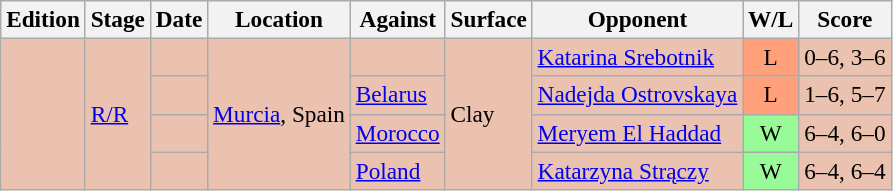<table class=wikitable style=font-size:97%>
<tr>
<th>Edition</th>
<th>Stage</th>
<th>Date</th>
<th>Location</th>
<th>Against</th>
<th>Surface</th>
<th>Opponent</th>
<th>W/L</th>
<th>Score</th>
</tr>
<tr bgcolor="#EBC2AF">
<td rowspan="4"></td>
<td rowspan="4"><a href='#'>R/R</a></td>
<td></td>
<td rowspan="4"><a href='#'>Murcia</a>, Spain</td>
<td> </td>
<td rowspan="4">Clay</td>
<td> <a href='#'>Katarina Srebotnik</a></td>
<td style="text-align:center; background:#ffa07a;">L</td>
<td>0–6, 3–6</td>
</tr>
<tr bgcolor="#EBC2AF">
<td></td>
<td> <a href='#'>Belarus</a></td>
<td> <a href='#'>Nadejda Ostrovskaya</a></td>
<td style="text-align:center; background:#ffa07a;">L</td>
<td>1–6, 5–7</td>
</tr>
<tr bgcolor="#EBC2AF">
<td></td>
<td> <a href='#'>Morocco</a></td>
<td> <a href='#'>Meryem El Haddad</a></td>
<td style="text-align:center; background:#98fb98;">W</td>
<td>6–4, 6–0</td>
</tr>
<tr bgcolor="#EBC2AF">
<td></td>
<td> <a href='#'>Poland</a></td>
<td> <a href='#'>Katarzyna Strączy</a></td>
<td style="text-align:center; background:#98fb98;">W</td>
<td>6–4, 6–4</td>
</tr>
</table>
